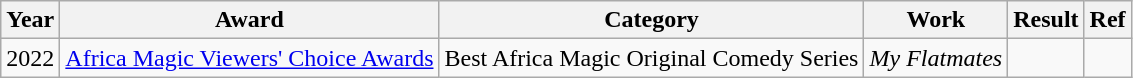<table class="wikitable">
<tr>
<th>Year</th>
<th>Award</th>
<th>Category</th>
<th>Work</th>
<th>Result</th>
<th>Ref</th>
</tr>
<tr>
<td>2022</td>
<td><a href='#'>Africa Magic Viewers' Choice Awards</a></td>
<td>Best Africa Magic Original Comedy Series</td>
<td><em>My Flatmates</em></td>
<td></td>
<td></td>
</tr>
</table>
